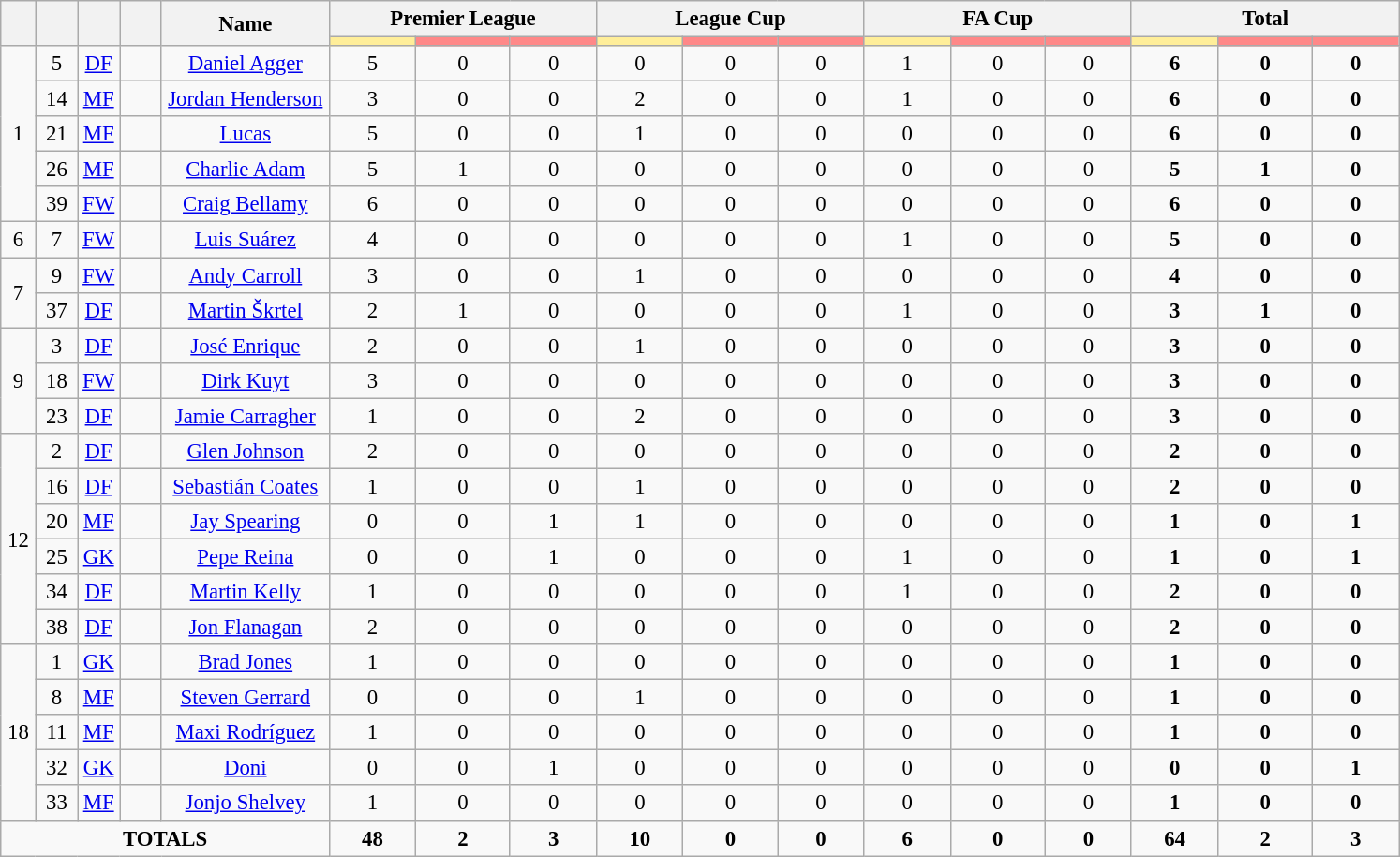<table class="wikitable" style="font-size: 95%; text-align: center;">
<tr>
<th rowspan="2"  style="width:2.5%; text-align:center;"></th>
<th rowspan="2"  style="width:3%; text-align:center;"></th>
<th rowspan="2"  style="width:3%; text-align:center;"></th>
<th rowspan="2"  style="width:3%; text-align:center;"></th>
<th rowspan="2"  style="width:12%; text-align:center;">Name</th>
<th colspan="3" style="text-align:center;">Premier League</th>
<th colspan="3" style="text-align:center;">League Cup</th>
<th colspan="3" style="text-align:center;">FA Cup</th>
<th colspan="3" style="text-align:center;">Total</th>
</tr>
<tr>
<th style="width:25px; background:#fe9;"></th>
<th style="width:28px; background:#ff8888;"></th>
<th style="width:25px; background:#ff8888;"></th>
<th style="width:25px; background:#fe9;"></th>
<th style="width:28px; background:#ff8888;"></th>
<th style="width:25px; background:#ff8888;"></th>
<th style="width:25px; background:#fe9;"></th>
<th style="width:28px; background:#ff8888;"></th>
<th style="width:25px; background:#ff8888;"></th>
<th style="width:25px; background:#fe9;"></th>
<th style="width:28px; background:#ff8888;"></th>
<th style="width:25px; background:#ff8888;"></th>
</tr>
<tr>
<td rowspan=5>1</td>
<td>5</td>
<td><a href='#'>DF</a></td>
<td></td>
<td><a href='#'>Daniel Agger</a></td>
<td>5</td>
<td>0</td>
<td>0</td>
<td>0</td>
<td>0</td>
<td>0</td>
<td>1</td>
<td>0</td>
<td>0</td>
<td><strong>6</strong></td>
<td><strong>0</strong></td>
<td><strong>0</strong></td>
</tr>
<tr>
<td>14</td>
<td><a href='#'>MF</a></td>
<td></td>
<td><a href='#'>Jordan Henderson</a></td>
<td>3</td>
<td>0</td>
<td>0</td>
<td>2</td>
<td>0</td>
<td>0</td>
<td>1</td>
<td>0</td>
<td>0</td>
<td><strong>6</strong></td>
<td><strong>0</strong></td>
<td><strong>0</strong></td>
</tr>
<tr>
<td>21</td>
<td><a href='#'>MF</a></td>
<td></td>
<td><a href='#'>Lucas</a></td>
<td>5</td>
<td>0</td>
<td>0</td>
<td>1</td>
<td>0</td>
<td>0</td>
<td>0</td>
<td>0</td>
<td>0</td>
<td><strong>6</strong></td>
<td><strong>0</strong></td>
<td><strong>0</strong></td>
</tr>
<tr>
<td>26</td>
<td><a href='#'>MF</a></td>
<td></td>
<td><a href='#'>Charlie Adam</a></td>
<td>5</td>
<td>1</td>
<td>0</td>
<td>0</td>
<td>0</td>
<td>0</td>
<td>0</td>
<td>0</td>
<td>0</td>
<td><strong>5</strong></td>
<td><strong>1</strong></td>
<td><strong>0</strong></td>
</tr>
<tr>
<td>39</td>
<td><a href='#'>FW</a></td>
<td></td>
<td><a href='#'>Craig Bellamy</a></td>
<td>6</td>
<td>0</td>
<td>0</td>
<td>0</td>
<td>0</td>
<td>0</td>
<td>0</td>
<td>0</td>
<td>0</td>
<td><strong>6</strong></td>
<td><strong>0</strong></td>
<td><strong>0</strong></td>
</tr>
<tr>
<td>6</td>
<td>7</td>
<td><a href='#'>FW</a></td>
<td></td>
<td><a href='#'>Luis Suárez</a></td>
<td>4</td>
<td>0</td>
<td>0</td>
<td>0</td>
<td>0</td>
<td>0</td>
<td>1</td>
<td>0</td>
<td>0</td>
<td><strong>5</strong></td>
<td><strong>0</strong></td>
<td><strong>0</strong></td>
</tr>
<tr>
<td rowspan=2>7</td>
<td>9</td>
<td><a href='#'>FW</a></td>
<td></td>
<td><a href='#'>Andy Carroll</a></td>
<td>3</td>
<td>0</td>
<td>0</td>
<td>1</td>
<td>0</td>
<td>0</td>
<td>0</td>
<td>0</td>
<td>0</td>
<td><strong>4</strong></td>
<td><strong>0</strong></td>
<td><strong>0</strong></td>
</tr>
<tr>
<td>37</td>
<td><a href='#'>DF</a></td>
<td></td>
<td><a href='#'>Martin Škrtel</a></td>
<td>2</td>
<td>1</td>
<td>0</td>
<td>0</td>
<td>0</td>
<td>0</td>
<td>1</td>
<td>0</td>
<td>0</td>
<td><strong>3</strong></td>
<td><strong>1</strong></td>
<td><strong>0</strong></td>
</tr>
<tr>
<td rowspan=3>9</td>
<td>3</td>
<td><a href='#'>DF</a></td>
<td></td>
<td><a href='#'>José Enrique</a></td>
<td>2</td>
<td>0</td>
<td>0</td>
<td>1</td>
<td>0</td>
<td>0</td>
<td>0</td>
<td>0</td>
<td>0</td>
<td><strong>3</strong></td>
<td><strong>0</strong></td>
<td><strong>0</strong></td>
</tr>
<tr>
<td>18</td>
<td><a href='#'>FW</a></td>
<td></td>
<td><a href='#'>Dirk Kuyt</a></td>
<td>3</td>
<td>0</td>
<td>0</td>
<td>0</td>
<td>0</td>
<td>0</td>
<td>0</td>
<td>0</td>
<td>0</td>
<td><strong>3</strong></td>
<td><strong>0</strong></td>
<td><strong>0</strong></td>
</tr>
<tr>
<td>23</td>
<td><a href='#'>DF</a></td>
<td></td>
<td><a href='#'>Jamie Carragher</a></td>
<td>1</td>
<td>0</td>
<td>0</td>
<td>2</td>
<td>0</td>
<td>0</td>
<td>0</td>
<td>0</td>
<td>0</td>
<td><strong>3</strong></td>
<td><strong>0</strong></td>
<td><strong>0</strong></td>
</tr>
<tr>
<td rowspan=6>12</td>
<td>2</td>
<td><a href='#'>DF</a></td>
<td></td>
<td><a href='#'>Glen Johnson</a></td>
<td>2</td>
<td>0</td>
<td>0</td>
<td>0</td>
<td>0</td>
<td>0</td>
<td>0</td>
<td>0</td>
<td>0</td>
<td><strong>2</strong></td>
<td><strong>0</strong></td>
<td><strong>0</strong></td>
</tr>
<tr>
<td>16</td>
<td><a href='#'>DF</a></td>
<td></td>
<td><a href='#'>Sebastián Coates</a></td>
<td>1</td>
<td>0</td>
<td>0</td>
<td>1</td>
<td>0</td>
<td>0</td>
<td>0</td>
<td>0</td>
<td>0</td>
<td><strong>2</strong></td>
<td><strong>0</strong></td>
<td><strong>0</strong></td>
</tr>
<tr>
<td>20</td>
<td><a href='#'>MF</a></td>
<td></td>
<td><a href='#'>Jay Spearing</a></td>
<td>0</td>
<td>0</td>
<td>1</td>
<td>1</td>
<td>0</td>
<td>0</td>
<td>0</td>
<td>0</td>
<td>0</td>
<td><strong>1</strong></td>
<td><strong>0</strong></td>
<td><strong>1</strong></td>
</tr>
<tr>
<td>25</td>
<td><a href='#'>GK</a></td>
<td></td>
<td><a href='#'>Pepe Reina</a></td>
<td>0</td>
<td>0</td>
<td>1</td>
<td>0</td>
<td>0</td>
<td>0</td>
<td>1</td>
<td>0</td>
<td>0</td>
<td><strong>1</strong></td>
<td><strong>0</strong></td>
<td><strong>1</strong></td>
</tr>
<tr>
<td>34</td>
<td><a href='#'>DF</a></td>
<td></td>
<td><a href='#'>Martin Kelly</a></td>
<td>1</td>
<td>0</td>
<td>0</td>
<td>0</td>
<td>0</td>
<td>0</td>
<td>1</td>
<td>0</td>
<td>0</td>
<td><strong>2</strong></td>
<td><strong>0</strong></td>
<td><strong>0</strong></td>
</tr>
<tr>
<td>38</td>
<td><a href='#'>DF</a></td>
<td></td>
<td><a href='#'>Jon Flanagan</a></td>
<td>2</td>
<td>0</td>
<td>0</td>
<td>0</td>
<td>0</td>
<td>0</td>
<td>0</td>
<td>0</td>
<td>0</td>
<td><strong>2</strong></td>
<td><strong>0</strong></td>
<td><strong>0</strong></td>
</tr>
<tr>
<td rowspan=5>18</td>
<td>1</td>
<td><a href='#'>GK</a></td>
<td></td>
<td><a href='#'>Brad Jones</a></td>
<td>1</td>
<td>0</td>
<td>0</td>
<td>0</td>
<td>0</td>
<td>0</td>
<td>0</td>
<td>0</td>
<td>0</td>
<td><strong>1</strong></td>
<td><strong>0</strong></td>
<td><strong>0</strong></td>
</tr>
<tr>
<td>8</td>
<td><a href='#'>MF</a></td>
<td></td>
<td><a href='#'>Steven Gerrard</a></td>
<td>0</td>
<td>0</td>
<td>0</td>
<td>1</td>
<td>0</td>
<td>0</td>
<td>0</td>
<td>0</td>
<td>0</td>
<td><strong>1</strong></td>
<td><strong>0</strong></td>
<td><strong>0</strong></td>
</tr>
<tr>
<td>11</td>
<td><a href='#'>MF</a></td>
<td></td>
<td><a href='#'>Maxi Rodríguez</a></td>
<td>1</td>
<td>0</td>
<td>0</td>
<td>0</td>
<td>0</td>
<td>0</td>
<td>0</td>
<td>0</td>
<td>0</td>
<td><strong>1</strong></td>
<td><strong>0</strong></td>
<td><strong>0</strong></td>
</tr>
<tr>
<td>32</td>
<td><a href='#'>GK</a></td>
<td></td>
<td><a href='#'>Doni</a></td>
<td>0</td>
<td>0</td>
<td>1</td>
<td>0</td>
<td>0</td>
<td>0</td>
<td>0</td>
<td>0</td>
<td>0</td>
<td><strong>0</strong></td>
<td><strong>0</strong></td>
<td><strong>1</strong></td>
</tr>
<tr>
<td>33</td>
<td><a href='#'>MF</a></td>
<td></td>
<td><a href='#'>Jonjo Shelvey</a></td>
<td>1</td>
<td>0</td>
<td>0</td>
<td>0</td>
<td>0</td>
<td>0</td>
<td>0</td>
<td>0</td>
<td>0</td>
<td><strong>1</strong></td>
<td><strong>0</strong></td>
<td><strong>0</strong></td>
</tr>
<tr>
<td colspan=5><strong>TOTALS</strong></td>
<td><strong>48</strong></td>
<td><strong>2</strong></td>
<td><strong>3</strong></td>
<td><strong>10</strong></td>
<td><strong>0</strong></td>
<td><strong>0</strong></td>
<td><strong>6</strong></td>
<td><strong>0</strong></td>
<td><strong>0</strong></td>
<td><strong>64</strong></td>
<td><strong>2</strong></td>
<td><strong>3</strong></td>
</tr>
</table>
